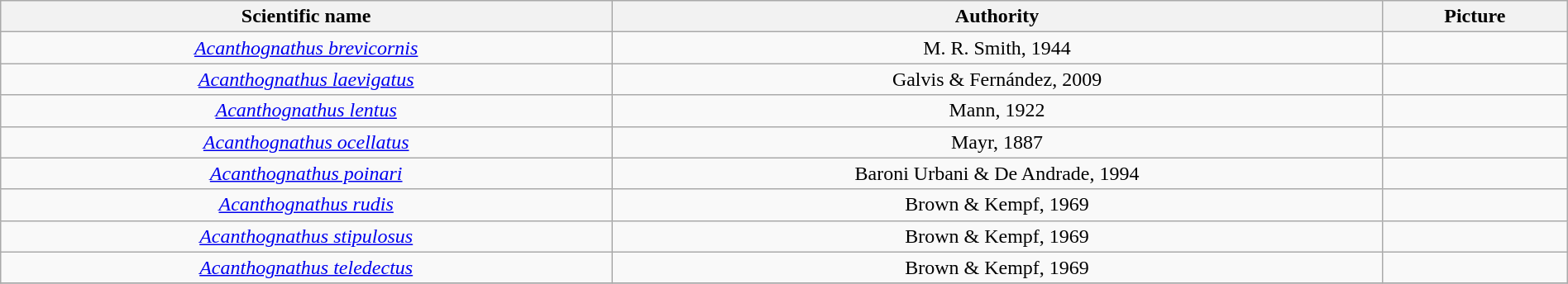<table class="wikitable sortable" style="width:100%;text-align:center">
<tr>
<th scope="col">Scientific name</th>
<th scope="col">Authority</th>
<th scope="col" class="unsortable">Picture</th>
</tr>
<tr>
<td><em><a href='#'>Acanthognathus brevicornis</a></em></td>
<td>M. R. Smith, 1944</td>
<td></td>
</tr>
<tr>
<td><em><a href='#'>Acanthognathus laevigatus</a></em></td>
<td>Galvis & Fernández, 2009</td>
<td></td>
</tr>
<tr>
<td><em><a href='#'>Acanthognathus lentus</a></em></td>
<td>Mann, 1922</td>
<td></td>
</tr>
<tr>
<td><em><a href='#'>Acanthognathus ocellatus</a></em></td>
<td>Mayr, 1887</td>
<td></td>
</tr>
<tr>
<td><em><a href='#'>Acanthognathus poinari</a></em></td>
<td>Baroni Urbani & De Andrade, 1994</td>
<td></td>
</tr>
<tr>
<td><em><a href='#'>Acanthognathus rudis</a></em></td>
<td>Brown & Kempf, 1969</td>
<td></td>
</tr>
<tr>
<td><em><a href='#'>Acanthognathus stipulosus</a></em></td>
<td>Brown & Kempf, 1969</td>
<td></td>
</tr>
<tr>
<td><em><a href='#'>Acanthognathus teledectus</a></em></td>
<td>Brown & Kempf, 1969</td>
<td></td>
</tr>
<tr>
</tr>
</table>
